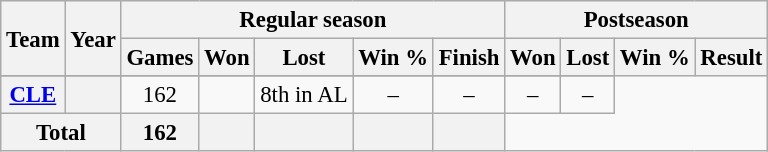<table class="wikitable" style="font-size: 95%; text-align:center;">
<tr>
<th rowspan="2">Team</th>
<th rowspan="2">Year</th>
<th colspan="5">Regular season</th>
<th colspan="4">Postseason</th>
</tr>
<tr>
<th>Games</th>
<th>Won</th>
<th>Lost</th>
<th>Win %</th>
<th>Finish</th>
<th>Won</th>
<th>Lost</th>
<th>Win %</th>
<th>Result</th>
</tr>
<tr>
</tr>
<tr>
<th><a href='#'>CLE</a></th>
<th></th>
<td>162</td>
<td></td>
<td>8th in AL</td>
<td>–</td>
<td>–</td>
<td>–</td>
<td>–</td>
</tr>
<tr>
<th colspan="2">Total</th>
<th>162</th>
<th></th>
<th></th>
<th></th>
<th></th>
</tr>
</table>
